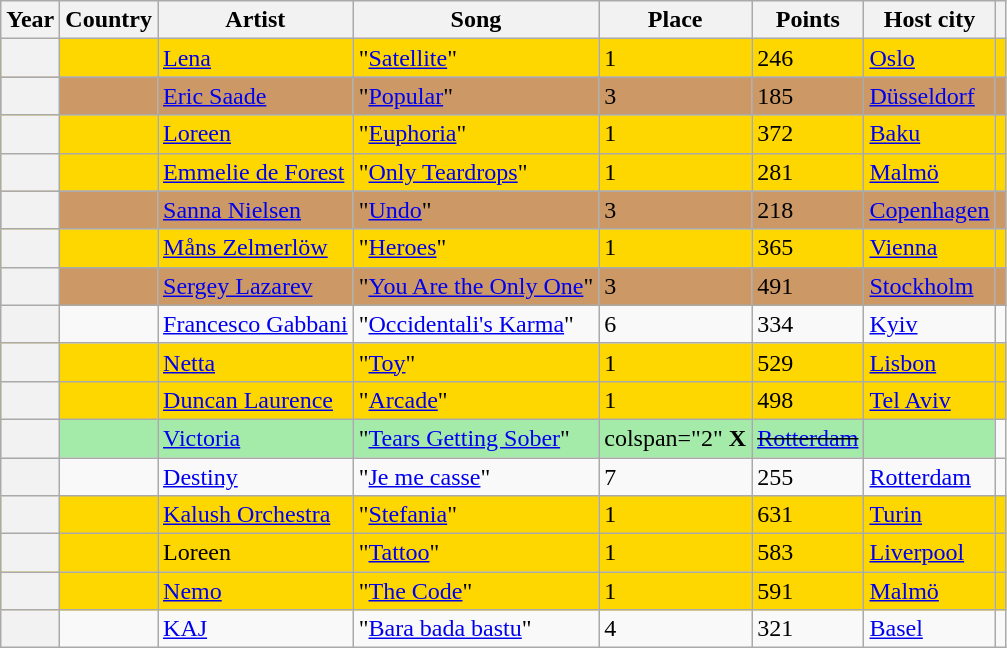<table class="wikitable sortable plainrowheaders">
<tr>
<th scope="col">Year</th>
<th scope="col">Country</th>
<th scope="col">Artist</th>
<th scope="col">Song</th>
<th data-sort-type="number">Place</th>
<th data-sort-type="number">Points</th>
<th scope="col">Host city</th>
<th class="unsortable"></th>
</tr>
<tr bgcolor="gold">
<th scope="row"></th>
<td></td>
<td><a href='#'>Lena</a></td>
<td>"<a href='#'>Satellite</a>"</td>
<td>1</td>
<td>246</td>
<td> <a href='#'>Oslo</a></td>
<td></td>
</tr>
<tr bgcolor="#CC9966">
<th scope="row"></th>
<td></td>
<td><a href='#'>Eric Saade</a></td>
<td>"<a href='#'>Popular</a>"</td>
<td>3</td>
<td>185</td>
<td> <a href='#'>Düsseldorf</a></td>
<td></td>
</tr>
<tr bgcolor="gold">
<th scope="row"></th>
<td></td>
<td><a href='#'>Loreen</a></td>
<td>"<a href='#'>Euphoria</a>"</td>
<td>1</td>
<td>372</td>
<td> <a href='#'>Baku</a></td>
<td></td>
</tr>
<tr bgcolor="gold">
<th scope="row"></th>
<td></td>
<td><a href='#'>Emmelie de Forest</a></td>
<td>"<a href='#'>Only Teardrops</a>"</td>
<td>1</td>
<td>281</td>
<td> <a href='#'>Malmö</a></td>
<td></td>
</tr>
<tr bgcolor="#CC9966">
<th scope="row"></th>
<td></td>
<td><a href='#'>Sanna Nielsen</a></td>
<td>"<a href='#'>Undo</a>"</td>
<td>3</td>
<td>218</td>
<td> <a href='#'>Copenhagen</a></td>
<td></td>
</tr>
<tr bgcolor="gold">
<th scope="row"></th>
<td></td>
<td><a href='#'>Måns Zelmerlöw</a></td>
<td>"<a href='#'>Heroes</a>"</td>
<td>1</td>
<td>365</td>
<td> <a href='#'>Vienna</a></td>
<td></td>
</tr>
<tr bgcolor="#CC9966">
<th scope="row"></th>
<td></td>
<td><a href='#'>Sergey Lazarev</a></td>
<td>"<a href='#'>You Are the Only One</a>"</td>
<td>3</td>
<td>491</td>
<td> <a href='#'>Stockholm</a></td>
<td></td>
</tr>
<tr>
<th scope="row"></th>
<td></td>
<td><a href='#'>Francesco Gabbani</a></td>
<td>"<a href='#'>Occidentali's Karma</a>"</td>
<td>6</td>
<td>334</td>
<td> <a href='#'>Kyiv</a></td>
<td></td>
</tr>
<tr bgcolor="gold">
<th scope="row"></th>
<td></td>
<td><a href='#'>Netta</a></td>
<td>"<a href='#'>Toy</a>"</td>
<td>1</td>
<td>529</td>
<td> <a href='#'>Lisbon</a></td>
<td></td>
</tr>
<tr bgcolor="gold">
<th scope="row"></th>
<td></td>
<td><a href='#'>Duncan Laurence</a></td>
<td>"<a href='#'>Arcade</a>"</td>
<td>1</td>
<td>498</td>
<td> <a href='#'>Tel Aviv</a></td>
<td></td>
</tr>
<tr bgcolor="#A4EAA9">
<th scope="row"></th>
<td></td>
<td><a href='#'>Victoria</a></td>
<td>"<a href='#'>Tears Getting Sober</a>"</td>
<td>colspan="2"  <strong>X</strong></td>
<td><s> <a href='#'>Rotterdam</a></s></td>
<td></td>
</tr>
<tr>
<th scope="row"></th>
<td></td>
<td><a href='#'>Destiny</a></td>
<td>"<a href='#'>Je me casse</a>"</td>
<td>7</td>
<td>255</td>
<td> <a href='#'>Rotterdam</a></td>
<td></td>
</tr>
<tr bgcolor="gold">
<th scope="row"></th>
<td></td>
<td><a href='#'>Kalush Orchestra</a></td>
<td>"<a href='#'>Stefania</a>"</td>
<td>1</td>
<td>631</td>
<td> <a href='#'>Turin</a></td>
<td></td>
</tr>
<tr bgcolor="gold">
<th scope="row"></th>
<td></td>
<td>Loreen</td>
<td>"<a href='#'>Tattoo</a>"</td>
<td>1</td>
<td>583</td>
<td> <a href='#'>Liverpool</a></td>
<td></td>
</tr>
<tr bgcolor="gold">
<th scope="row"></th>
<td></td>
<td><a href='#'>Nemo</a></td>
<td>"<a href='#'>The Code</a>"</td>
<td>1</td>
<td>591</td>
<td> <a href='#'>Malmö</a></td>
<td></td>
</tr>
<tr>
<th scope="row"></th>
<td></td>
<td><a href='#'>KAJ</a></td>
<td>"<a href='#'>Bara bada bastu</a>"</td>
<td>4</td>
<td>321</td>
<td> <a href='#'>Basel</a></td>
<td></td>
</tr>
</table>
